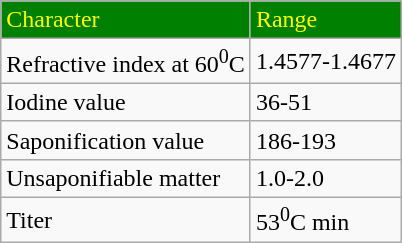<table class="wikitable">
<tr style="background:green; color:yellow;" align="centre">
<td>Character</td>
<td>Range</td>
</tr>
<tr>
<td>Refractive index at 60<sup>0</sup>C</td>
<td>1.4577-1.4677</td>
</tr>
<tr>
<td>Iodine value</td>
<td>36-51</td>
</tr>
<tr>
<td>Saponification value</td>
<td>186-193</td>
</tr>
<tr>
<td>Unsaponifiable matter</td>
<td>1.0-2.0</td>
</tr>
<tr>
<td>Titer</td>
<td>53<sup>0</sup>C min</td>
</tr>
</table>
